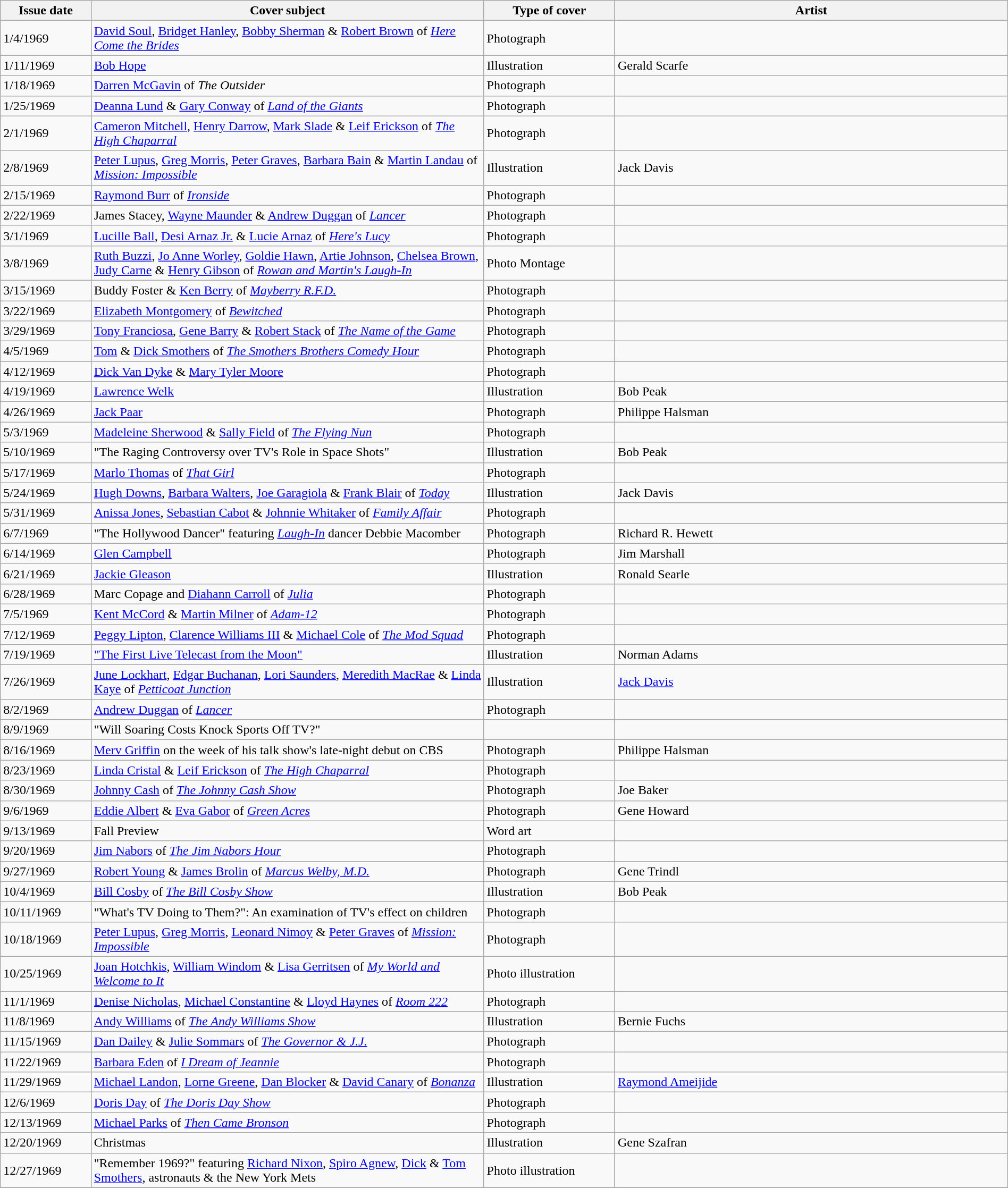<table class="wikitable sortable" width=100% style="font-size:100%;">
<tr>
<th width=9%>Issue date</th>
<th width=39%>Cover subject</th>
<th width=13%>Type of cover</th>
<th width=39%>Artist</th>
</tr>
<tr>
<td>1/4/1969</td>
<td><a href='#'>David Soul</a>, <a href='#'>Bridget Hanley</a>, <a href='#'>Bobby Sherman</a> & <a href='#'>Robert Brown</a> of <em><a href='#'>Here Come the Brides</a></em></td>
<td>Photograph</td>
<td></td>
</tr>
<tr>
<td>1/11/1969</td>
<td><a href='#'>Bob Hope</a></td>
<td>Illustration</td>
<td>Gerald Scarfe</td>
</tr>
<tr>
<td>1/18/1969</td>
<td><a href='#'>Darren McGavin</a> of <em>The Outsider</em></td>
<td>Photograph</td>
<td></td>
</tr>
<tr>
<td>1/25/1969</td>
<td><a href='#'>Deanna Lund</a> & <a href='#'>Gary Conway</a> of <em><a href='#'>Land of the Giants</a></em></td>
<td>Photograph</td>
<td></td>
</tr>
<tr>
<td>2/1/1969</td>
<td><a href='#'>Cameron Mitchell</a>, <a href='#'>Henry Darrow</a>, <a href='#'>Mark Slade</a> & <a href='#'>Leif Erickson</a> of <em><a href='#'>The High Chaparral</a></em></td>
<td>Photograph</td>
<td></td>
</tr>
<tr>
<td>2/8/1969</td>
<td><a href='#'>Peter Lupus</a>, <a href='#'>Greg Morris</a>, <a href='#'>Peter Graves</a>, <a href='#'>Barbara Bain</a> & <a href='#'>Martin Landau</a> of <em><a href='#'>Mission: Impossible</a></em></td>
<td>Illustration</td>
<td>Jack Davis</td>
</tr>
<tr>
<td>2/15/1969</td>
<td><a href='#'>Raymond Burr</a> of <em><a href='#'>Ironside</a></em></td>
<td>Photograph</td>
<td></td>
</tr>
<tr>
<td>2/22/1969</td>
<td>James Stacey, <a href='#'>Wayne Maunder</a> & <a href='#'>Andrew Duggan</a> of <em><a href='#'>Lancer</a></em></td>
<td>Photograph</td>
<td></td>
</tr>
<tr>
<td>3/1/1969</td>
<td><a href='#'>Lucille Ball</a>, <a href='#'>Desi Arnaz Jr.</a> & <a href='#'>Lucie Arnaz</a> of <em><a href='#'>Here's Lucy</a></em></td>
<td>Photograph</td>
<td></td>
</tr>
<tr>
<td>3/8/1969</td>
<td><a href='#'>Ruth Buzzi</a>, <a href='#'>Jo Anne Worley</a>, <a href='#'>Goldie Hawn</a>, <a href='#'>Artie Johnson</a>, <a href='#'>Chelsea Brown</a>, <a href='#'>Judy Carne</a> & <a href='#'>Henry Gibson</a> of <em><a href='#'>Rowan and Martin's Laugh-In</a></em></td>
<td>Photo Montage</td>
<td></td>
</tr>
<tr>
<td>3/15/1969</td>
<td>Buddy Foster & <a href='#'>Ken Berry</a> of <em><a href='#'>Mayberry R.F.D.</a></em></td>
<td>Photograph</td>
<td></td>
</tr>
<tr>
<td>3/22/1969</td>
<td><a href='#'>Elizabeth Montgomery</a> of <em><a href='#'>Bewitched</a></em></td>
<td>Photograph</td>
<td></td>
</tr>
<tr>
<td>3/29/1969</td>
<td><a href='#'>Tony Franciosa</a>, <a href='#'>Gene Barry</a> & <a href='#'>Robert Stack</a> of <em><a href='#'>The Name of the Game</a></em></td>
<td>Photograph</td>
<td></td>
</tr>
<tr>
<td>4/5/1969</td>
<td><a href='#'>Tom</a> & <a href='#'>Dick Smothers</a> of <em><a href='#'>The Smothers Brothers Comedy Hour</a></em></td>
<td>Photograph</td>
<td></td>
</tr>
<tr>
<td>4/12/1969</td>
<td><a href='#'>Dick Van Dyke</a> & <a href='#'>Mary Tyler Moore</a></td>
<td>Photograph</td>
<td></td>
</tr>
<tr>
<td>4/19/1969</td>
<td><a href='#'>Lawrence Welk</a></td>
<td>Illustration</td>
<td>Bob Peak</td>
</tr>
<tr>
<td>4/26/1969</td>
<td><a href='#'>Jack Paar</a></td>
<td>Photograph</td>
<td>Philippe Halsman</td>
</tr>
<tr>
<td>5/3/1969</td>
<td><a href='#'>Madeleine Sherwood</a> & <a href='#'>Sally Field</a> of <em><a href='#'>The Flying Nun</a></em></td>
<td>Photograph</td>
<td></td>
</tr>
<tr>
<td>5/10/1969</td>
<td>"The Raging Controversy over TV's Role in Space Shots"</td>
<td>Illustration</td>
<td>Bob Peak</td>
</tr>
<tr>
<td>5/17/1969</td>
<td><a href='#'>Marlo Thomas</a> of <em><a href='#'>That Girl</a></em></td>
<td>Photograph</td>
<td></td>
</tr>
<tr>
<td>5/24/1969</td>
<td><a href='#'>Hugh Downs</a>, <a href='#'>Barbara Walters</a>, <a href='#'>Joe Garagiola</a> & <a href='#'>Frank Blair</a> of <em><a href='#'>Today</a></em></td>
<td>Illustration</td>
<td>Jack Davis</td>
</tr>
<tr>
<td>5/31/1969</td>
<td><a href='#'>Anissa Jones</a>, <a href='#'>Sebastian Cabot</a> & <a href='#'>Johnnie Whitaker</a> of <em><a href='#'>Family Affair</a></em></td>
<td>Photograph</td>
<td></td>
</tr>
<tr>
<td>6/7/1969</td>
<td>"The Hollywood Dancer" featuring <em><a href='#'>Laugh-In</a></em> dancer Debbie Macomber</td>
<td>Photograph</td>
<td>Richard R. Hewett</td>
</tr>
<tr>
<td>6/14/1969</td>
<td><a href='#'>Glen Campbell</a></td>
<td>Photograph</td>
<td>Jim Marshall</td>
</tr>
<tr>
<td>6/21/1969</td>
<td><a href='#'>Jackie Gleason</a></td>
<td>Illustration</td>
<td>Ronald Searle</td>
</tr>
<tr>
<td>6/28/1969</td>
<td>Marc Copage and <a href='#'>Diahann Carroll</a> of <em><a href='#'>Julia</a></em></td>
<td>Photograph</td>
<td></td>
</tr>
<tr>
<td>7/5/1969</td>
<td><a href='#'>Kent McCord</a> & <a href='#'>Martin Milner</a> of <em><a href='#'>Adam-12</a></em></td>
<td>Photograph</td>
<td></td>
</tr>
<tr>
<td>7/12/1969</td>
<td><a href='#'>Peggy Lipton</a>, <a href='#'>Clarence Williams III</a> & <a href='#'>Michael Cole</a> of <em><a href='#'>The Mod Squad</a></em></td>
<td>Photograph</td>
<td></td>
</tr>
<tr>
<td>7/19/1969</td>
<td><a href='#'>"The First Live Telecast from the Moon"</a></td>
<td>Illustration</td>
<td>Norman Adams</td>
</tr>
<tr>
<td>7/26/1969</td>
<td><a href='#'>June Lockhart</a>, <a href='#'>Edgar Buchanan</a>, <a href='#'>Lori Saunders</a>, <a href='#'>Meredith MacRae</a> & <a href='#'>Linda Kaye</a> of <em><a href='#'>Petticoat Junction</a></em></td>
<td>Illustration</td>
<td><a href='#'>Jack Davis</a></td>
</tr>
<tr>
<td>8/2/1969</td>
<td><a href='#'>Andrew Duggan</a> of <em><a href='#'>Lancer</a></em></td>
<td>Photograph</td>
<td></td>
</tr>
<tr>
<td>8/9/1969</td>
<td>"Will Soaring Costs Knock Sports Off TV?"</td>
<td></td>
<td></td>
</tr>
<tr>
<td>8/16/1969</td>
<td><a href='#'>Merv Griffin</a> on the week of his talk show's late-night debut on CBS</td>
<td>Photograph</td>
<td>Philippe Halsman</td>
</tr>
<tr>
<td>8/23/1969</td>
<td><a href='#'>Linda Cristal</a> & <a href='#'>Leif Erickson</a> of <em><a href='#'>The High Chaparral</a></em></td>
<td>Photograph</td>
<td></td>
</tr>
<tr>
<td>8/30/1969</td>
<td><a href='#'>Johnny Cash</a> of <em><a href='#'>The Johnny Cash Show</a></em></td>
<td>Photograph</td>
<td>Joe Baker</td>
</tr>
<tr>
<td>9/6/1969</td>
<td><a href='#'>Eddie Albert</a> & <a href='#'>Eva Gabor</a> of <em><a href='#'>Green Acres</a></em></td>
<td>Photograph</td>
<td>Gene Howard</td>
</tr>
<tr>
<td>9/13/1969</td>
<td>Fall Preview</td>
<td>Word art</td>
<td></td>
</tr>
<tr>
<td>9/20/1969</td>
<td><a href='#'>Jim Nabors</a> of <em><a href='#'>The Jim Nabors Hour</a></em></td>
<td>Photograph</td>
<td></td>
</tr>
<tr>
<td>9/27/1969</td>
<td><a href='#'>Robert Young</a> & <a href='#'>James Brolin</a> of <em><a href='#'>Marcus Welby, M.D.</a></em></td>
<td>Photograph</td>
<td>Gene Trindl</td>
</tr>
<tr>
<td>10/4/1969</td>
<td><a href='#'>Bill Cosby</a> of <em><a href='#'>The Bill Cosby Show</a></em></td>
<td>Illustration</td>
<td>Bob Peak</td>
</tr>
<tr>
<td>10/11/1969</td>
<td>"What's TV Doing to Them?": An examination of TV's effect on children</td>
<td>Photograph</td>
<td></td>
</tr>
<tr>
<td>10/18/1969</td>
<td><a href='#'>Peter Lupus</a>, <a href='#'>Greg Morris</a>, <a href='#'>Leonard Nimoy</a> & <a href='#'>Peter Graves</a> of <em><a href='#'>Mission: Impossible</a></em></td>
<td>Photograph</td>
<td></td>
</tr>
<tr>
<td>10/25/1969</td>
<td><a href='#'>Joan Hotchkis</a>, <a href='#'>William Windom</a> & <a href='#'>Lisa Gerritsen</a> of <em><a href='#'>My World and Welcome to It</a></em></td>
<td>Photo illustration</td>
<td></td>
</tr>
<tr>
<td>11/1/1969</td>
<td><a href='#'>Denise Nicholas</a>, <a href='#'>Michael Constantine</a> & <a href='#'>Lloyd Haynes</a> of <em><a href='#'>Room 222</a></em></td>
<td>Photograph</td>
<td></td>
</tr>
<tr>
<td>11/8/1969</td>
<td><a href='#'>Andy Williams</a> of <em><a href='#'>The Andy Williams Show</a></em></td>
<td>Illustration</td>
<td>Bernie Fuchs</td>
</tr>
<tr>
<td>11/15/1969</td>
<td><a href='#'>Dan Dailey</a> & <a href='#'>Julie Sommars</a> of <em><a href='#'>The Governor & J.J.</a></em></td>
<td>Photograph</td>
<td></td>
</tr>
<tr>
<td>11/22/1969</td>
<td><a href='#'>Barbara Eden</a> of <em><a href='#'>I Dream of Jeannie</a></em></td>
<td>Photograph</td>
<td></td>
</tr>
<tr>
<td>11/29/1969</td>
<td><a href='#'>Michael Landon</a>, <a href='#'>Lorne Greene</a>, <a href='#'>Dan Blocker</a> & <a href='#'>David Canary</a> of <em><a href='#'>Bonanza</a></em></td>
<td>Illustration</td>
<td><a href='#'>Raymond Ameijide</a></td>
</tr>
<tr>
<td>12/6/1969</td>
<td><a href='#'>Doris Day</a> of <em><a href='#'>The Doris Day Show</a></em></td>
<td>Photograph</td>
<td></td>
</tr>
<tr>
<td>12/13/1969</td>
<td><a href='#'>Michael Parks</a> of <em><a href='#'>Then Came Bronson</a></em></td>
<td>Photograph</td>
<td></td>
</tr>
<tr>
<td>12/20/1969</td>
<td>Christmas</td>
<td>Illustration</td>
<td>Gene Szafran</td>
</tr>
<tr>
<td>12/27/1969</td>
<td>"Remember 1969?" featuring <a href='#'>Richard Nixon</a>, <a href='#'>Spiro Agnew</a>, <a href='#'>Dick</a> & <a href='#'>Tom Smothers</a>, astronauts & the New York Mets</td>
<td>Photo illustration</td>
<td></td>
</tr>
<tr>
</tr>
</table>
